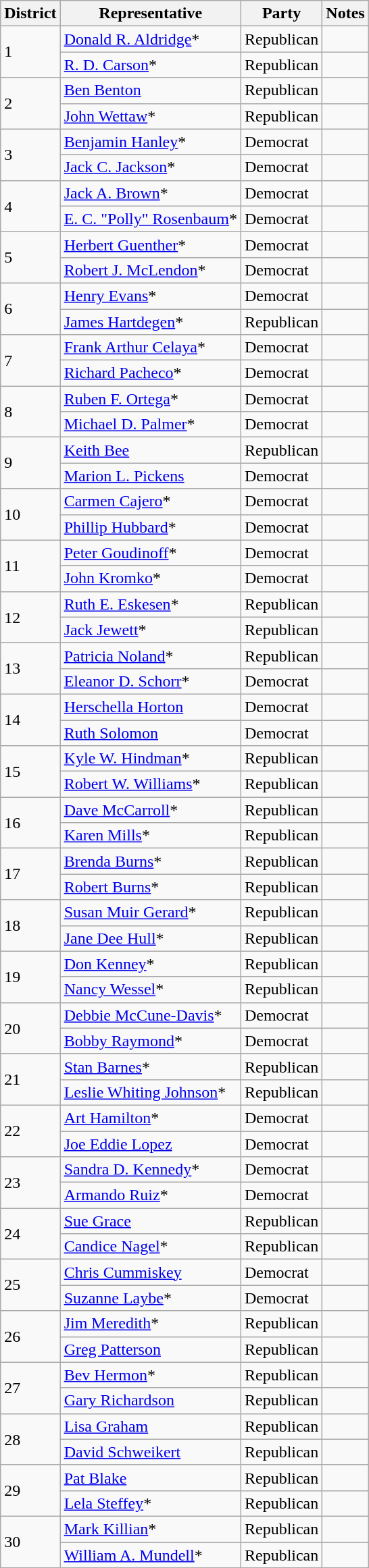<table class="wikitable">
<tr>
<th>District</th>
<th>Representative</th>
<th>Party</th>
<th>Notes</th>
</tr>
<tr>
<td rowspan="2">1</td>
<td><a href='#'>Donald R. Aldridge</a>*</td>
<td>Republican</td>
<td></td>
</tr>
<tr>
<td><a href='#'>R. D. Carson</a>*</td>
<td>Republican</td>
<td></td>
</tr>
<tr>
<td rowspan="2">2</td>
<td><a href='#'>Ben Benton</a></td>
<td>Republican</td>
<td></td>
</tr>
<tr>
<td><a href='#'>John Wettaw</a>*</td>
<td>Republican</td>
<td></td>
</tr>
<tr>
<td rowspan="2">3</td>
<td><a href='#'>Benjamin Hanley</a>*</td>
<td>Democrat</td>
<td></td>
</tr>
<tr>
<td><a href='#'>Jack C. Jackson</a>*</td>
<td>Democrat</td>
<td></td>
</tr>
<tr>
<td rowspan="2">4</td>
<td><a href='#'>Jack A. Brown</a>*</td>
<td>Democrat</td>
<td></td>
</tr>
<tr>
<td><a href='#'>E. C. "Polly" Rosenbaum</a>*</td>
<td>Democrat</td>
<td></td>
</tr>
<tr>
<td rowspan="2">5</td>
<td><a href='#'>Herbert Guenther</a>*</td>
<td>Democrat</td>
<td></td>
</tr>
<tr>
<td><a href='#'>Robert J. McLendon</a>*</td>
<td>Democrat</td>
<td></td>
</tr>
<tr>
<td rowspan="2">6</td>
<td><a href='#'>Henry Evans</a>*</td>
<td>Democrat</td>
<td></td>
</tr>
<tr>
<td><a href='#'>James Hartdegen</a>*</td>
<td>Republican</td>
<td></td>
</tr>
<tr>
<td rowspan="2">7</td>
<td><a href='#'>Frank Arthur Celaya</a>*</td>
<td>Democrat</td>
<td></td>
</tr>
<tr>
<td><a href='#'>Richard Pacheco</a>*</td>
<td>Democrat</td>
<td></td>
</tr>
<tr>
<td rowspan="2">8</td>
<td><a href='#'>Ruben F. Ortega</a>*</td>
<td>Democrat</td>
<td></td>
</tr>
<tr>
<td><a href='#'>Michael D. Palmer</a>*</td>
<td>Democrat</td>
<td></td>
</tr>
<tr>
<td rowspan="2">9</td>
<td><a href='#'>Keith Bee</a></td>
<td>Republican</td>
<td></td>
</tr>
<tr>
<td><a href='#'>Marion L. Pickens</a></td>
<td>Democrat</td>
<td></td>
</tr>
<tr>
<td rowspan="2">10</td>
<td><a href='#'>Carmen Cajero</a>*</td>
<td>Democrat</td>
<td></td>
</tr>
<tr>
<td><a href='#'>Phillip Hubbard</a>*</td>
<td>Democrat</td>
<td></td>
</tr>
<tr>
<td rowspan="2">11</td>
<td><a href='#'>Peter Goudinoff</a>*</td>
<td>Democrat</td>
<td></td>
</tr>
<tr>
<td><a href='#'>John Kromko</a>*</td>
<td>Democrat</td>
<td></td>
</tr>
<tr>
<td rowspan="2">12</td>
<td><a href='#'>Ruth E. Eskesen</a>*</td>
<td>Republican</td>
<td></td>
</tr>
<tr>
<td><a href='#'>Jack Jewett</a>*</td>
<td>Republican</td>
<td></td>
</tr>
<tr>
<td rowspan="2">13</td>
<td><a href='#'>Patricia Noland</a>*</td>
<td>Republican</td>
<td></td>
</tr>
<tr>
<td><a href='#'>Eleanor D. Schorr</a>*</td>
<td>Democrat</td>
<td></td>
</tr>
<tr>
<td rowspan="2">14</td>
<td><a href='#'>Herschella Horton</a></td>
<td>Democrat</td>
<td></td>
</tr>
<tr>
<td><a href='#'>Ruth Solomon</a></td>
<td>Democrat</td>
<td></td>
</tr>
<tr>
<td rowspan="2">15</td>
<td><a href='#'>Kyle W. Hindman</a>*</td>
<td>Republican</td>
<td></td>
</tr>
<tr>
<td><a href='#'>Robert W. Williams</a>*</td>
<td>Republican</td>
<td></td>
</tr>
<tr>
<td rowspan="2">16</td>
<td><a href='#'>Dave McCarroll</a>*</td>
<td>Republican</td>
<td></td>
</tr>
<tr>
<td><a href='#'>Karen Mills</a>*</td>
<td>Republican</td>
<td></td>
</tr>
<tr>
<td rowspan="2">17</td>
<td><a href='#'>Brenda Burns</a>*</td>
<td>Republican</td>
<td></td>
</tr>
<tr>
<td><a href='#'>Robert Burns</a>*</td>
<td>Republican</td>
<td></td>
</tr>
<tr>
<td rowspan="2">18</td>
<td><a href='#'>Susan Muir Gerard</a>*</td>
<td>Republican</td>
<td></td>
</tr>
<tr>
<td><a href='#'>Jane Dee Hull</a>*</td>
<td>Republican</td>
<td></td>
</tr>
<tr>
<td rowspan="2">19</td>
<td><a href='#'>Don Kenney</a>*</td>
<td>Republican</td>
<td></td>
</tr>
<tr>
<td><a href='#'>Nancy Wessel</a>*</td>
<td>Republican</td>
<td></td>
</tr>
<tr>
<td rowspan="2">20</td>
<td><a href='#'>Debbie McCune-Davis</a>*</td>
<td>Democrat</td>
<td></td>
</tr>
<tr>
<td><a href='#'>Bobby Raymond</a>*</td>
<td>Democrat</td>
<td></td>
</tr>
<tr>
<td rowspan="2">21</td>
<td><a href='#'>Stan Barnes</a>*</td>
<td>Republican</td>
<td></td>
</tr>
<tr>
<td><a href='#'>Leslie Whiting Johnson</a>*</td>
<td>Republican</td>
<td></td>
</tr>
<tr>
<td rowspan="2">22</td>
<td><a href='#'>Art Hamilton</a>*</td>
<td>Democrat</td>
<td></td>
</tr>
<tr>
<td><a href='#'>Joe Eddie Lopez</a></td>
<td>Democrat</td>
<td></td>
</tr>
<tr>
<td rowspan="2">23</td>
<td><a href='#'>Sandra D. Kennedy</a>*</td>
<td>Democrat</td>
<td></td>
</tr>
<tr>
<td><a href='#'>Armando Ruiz</a>*</td>
<td>Democrat</td>
<td></td>
</tr>
<tr>
<td rowspan="2">24</td>
<td><a href='#'>Sue Grace</a></td>
<td>Republican</td>
<td></td>
</tr>
<tr>
<td><a href='#'>Candice Nagel</a>*</td>
<td>Republican</td>
<td></td>
</tr>
<tr>
<td rowspan="2">25</td>
<td><a href='#'>Chris Cummiskey</a></td>
<td>Democrat</td>
<td></td>
</tr>
<tr>
<td><a href='#'>Suzanne Laybe</a>*</td>
<td>Democrat</td>
<td></td>
</tr>
<tr>
<td rowspan="2">26</td>
<td><a href='#'>Jim Meredith</a>*</td>
<td>Republican</td>
<td></td>
</tr>
<tr>
<td><a href='#'>Greg Patterson</a></td>
<td>Republican</td>
<td></td>
</tr>
<tr>
<td rowspan="2">27</td>
<td><a href='#'>Bev Hermon</a>*</td>
<td>Republican</td>
<td></td>
</tr>
<tr>
<td><a href='#'>Gary Richardson</a></td>
<td>Republican</td>
<td></td>
</tr>
<tr>
<td rowspan="2">28</td>
<td><a href='#'>Lisa Graham</a></td>
<td>Republican</td>
<td></td>
</tr>
<tr>
<td><a href='#'>David Schweikert</a></td>
<td>Republican</td>
<td></td>
</tr>
<tr>
<td rowspan="2">29</td>
<td><a href='#'>Pat Blake</a></td>
<td>Republican</td>
<td></td>
</tr>
<tr>
<td><a href='#'>Lela Steffey</a>*</td>
<td>Republican</td>
<td></td>
</tr>
<tr>
<td rowspan="2">30</td>
<td><a href='#'>Mark Killian</a>*</td>
<td>Republican</td>
<td></td>
</tr>
<tr>
<td><a href='#'>William A. Mundell</a>*</td>
<td>Republican</td>
<td></td>
</tr>
<tr>
</tr>
</table>
